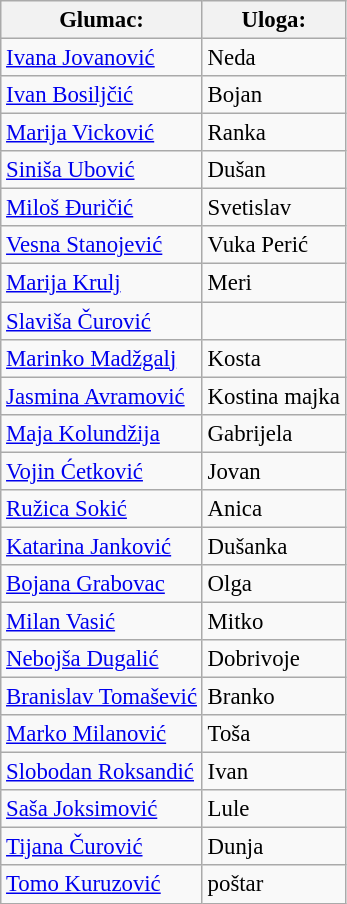<table class="wikitable" style="font-size:95%">
<tr>
<th>Glumac:</th>
<th>Uloga:</th>
</tr>
<tr>
<td><a href='#'>Ivana Jovanović</a></td>
<td>Neda</td>
</tr>
<tr>
<td><a href='#'>Ivan Bosiljčić</a></td>
<td>Bojan</td>
</tr>
<tr>
<td><a href='#'>Marija Vicković</a></td>
<td>Ranka</td>
</tr>
<tr>
<td><a href='#'>Siniša Ubović</a></td>
<td>Dušan</td>
</tr>
<tr>
<td><a href='#'>Miloš Đuričić</a></td>
<td>Svetislav</td>
</tr>
<tr>
<td><a href='#'>Vesna Stanojević</a></td>
<td>Vuka Perić</td>
</tr>
<tr>
<td><a href='#'>Marija Krulj</a></td>
<td>Meri</td>
</tr>
<tr>
<td><a href='#'>Slaviša Čurović</a></td>
<td></td>
</tr>
<tr>
<td><a href='#'>Marinko Madžgalj</a></td>
<td>Kosta</td>
</tr>
<tr>
<td><a href='#'>Jasmina Avramović</a></td>
<td>Kostina majka</td>
</tr>
<tr>
<td><a href='#'>Maja Kolundžija</a></td>
<td>Gabrijela</td>
</tr>
<tr>
<td><a href='#'>Vojin Ćetković</a></td>
<td>Jovan</td>
</tr>
<tr>
<td><a href='#'>Ružica Sokić</a></td>
<td>Anica</td>
</tr>
<tr>
<td><a href='#'>Katarina Janković</a></td>
<td>Dušanka</td>
</tr>
<tr>
<td><a href='#'>Bojana Grabovac</a></td>
<td>Olga</td>
</tr>
<tr>
<td><a href='#'>Milan Vasić</a></td>
<td>Mitko</td>
</tr>
<tr>
<td><a href='#'>Nebojša Dugalić</a></td>
<td>Dobrivoje</td>
</tr>
<tr>
<td><a href='#'>Branislav Tomašević</a></td>
<td>Branko</td>
</tr>
<tr>
<td><a href='#'>Marko Milanović</a></td>
<td>Toša</td>
</tr>
<tr>
<td><a href='#'>Slobodan Roksandić</a></td>
<td>Ivan</td>
</tr>
<tr>
<td><a href='#'>Saša Joksimović</a></td>
<td>Lule</td>
</tr>
<tr>
<td><a href='#'>Tijana Čurović</a></td>
<td>Dunja</td>
</tr>
<tr>
<td><a href='#'>Tomo Kuruzović</a></td>
<td>poštar</td>
</tr>
</table>
